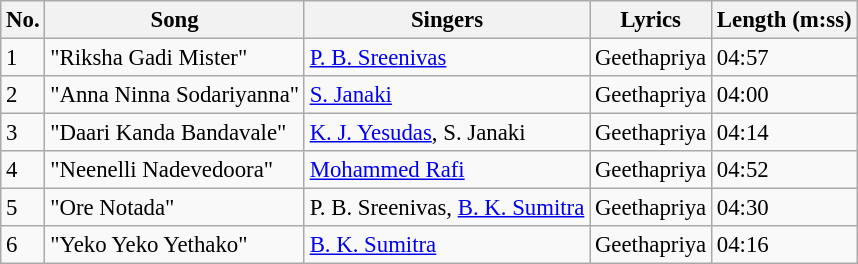<table class="wikitable" style="font-size:95%;">
<tr>
<th>No.</th>
<th>Song</th>
<th>Singers</th>
<th>Lyrics</th>
<th>Length (m:ss)</th>
</tr>
<tr>
<td>1</td>
<td>"Riksha Gadi Mister"</td>
<td><a href='#'>P. B. Sreenivas</a></td>
<td>Geethapriya</td>
<td>04:57</td>
</tr>
<tr>
<td>2</td>
<td>"Anna Ninna Sodariyanna"</td>
<td><a href='#'>S. Janaki</a></td>
<td>Geethapriya</td>
<td>04:00</td>
</tr>
<tr>
<td>3</td>
<td>"Daari Kanda Bandavale"</td>
<td><a href='#'>K. J. Yesudas</a>, S. Janaki</td>
<td>Geethapriya</td>
<td>04:14</td>
</tr>
<tr>
<td>4</td>
<td>"Neenelli Nadevedoora"</td>
<td><a href='#'>Mohammed Rafi</a></td>
<td>Geethapriya</td>
<td>04:52</td>
</tr>
<tr>
<td>5</td>
<td>"Ore Notada"</td>
<td>P. B. Sreenivas, <a href='#'>B. K. Sumitra</a></td>
<td>Geethapriya</td>
<td>04:30</td>
</tr>
<tr>
<td>6</td>
<td>"Yeko Yeko Yethako"</td>
<td><a href='#'>B. K. Sumitra</a></td>
<td>Geethapriya</td>
<td>04:16</td>
</tr>
</table>
